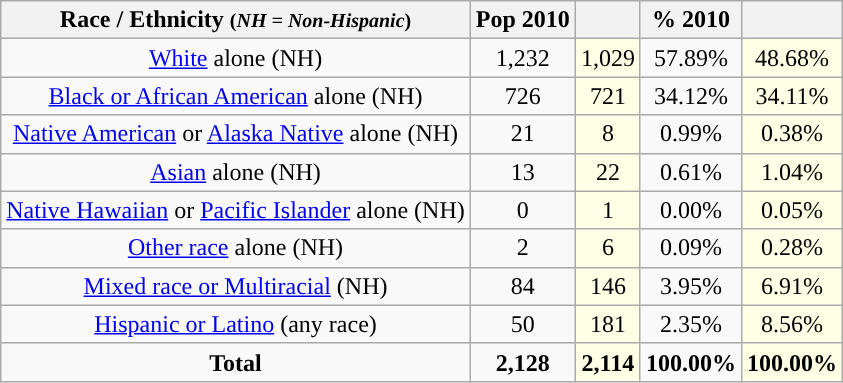<table class="wikitable" style="text-align:center;">
<tr>
<th>Race / Ethnicity <small>(<em>NH = Non-Hispanic</em>)</small></th>
<th>Pop 2010</th>
<th></th>
<th>% 2010</th>
<th></th>
</tr>
<tr>
<td><a href='#'>White</a> alone (NH)</td>
<td>1,232</td>
<td style='background: #ffffe6;'>1,029</td>
<td>57.89%</td>
<td style='background: #ffffe6;'>48.68%</td>
</tr>
<tr>
<td><a href='#'>Black or African American</a> alone (NH)</td>
<td>726</td>
<td style='background: #ffffe6;'>721</td>
<td>34.12%</td>
<td style='background: #ffffe6;'>34.11%</td>
</tr>
<tr>
<td><a href='#'>Native American</a> or <a href='#'>Alaska Native</a> alone (NH)</td>
<td>21</td>
<td style='background: #ffffe6;'>8</td>
<td>0.99%</td>
<td style='background: #ffffe6;'>0.38%</td>
</tr>
<tr>
<td><a href='#'>Asian</a> alone (NH)</td>
<td>13</td>
<td style='background: #ffffe6;'>22</td>
<td>0.61%</td>
<td style='background: #ffffe6;'>1.04%</td>
</tr>
<tr>
<td><a href='#'>Native Hawaiian</a> or <a href='#'>Pacific Islander</a> alone (NH)</td>
<td>0</td>
<td style='background: #ffffe6;'>1</td>
<td>0.00%</td>
<td style='background: #ffffe6;'>0.05%</td>
</tr>
<tr>
<td><a href='#'>Other race</a> alone (NH)</td>
<td>2</td>
<td style='background: #ffffe6;'>6</td>
<td>0.09%</td>
<td style='background: #ffffe6;'>0.28%</td>
</tr>
<tr>
<td><a href='#'>Mixed race or Multiracial</a> (NH)</td>
<td>84</td>
<td style='background: #ffffe6;'>146</td>
<td>3.95%</td>
<td style='background: #ffffe6;'>6.91%</td>
</tr>
<tr>
<td><a href='#'>Hispanic or Latino</a> (any race)</td>
<td>50</td>
<td style='background: #ffffe6;'>181</td>
<td>2.35%</td>
<td style='background: #ffffe6;'>8.56%</td>
</tr>
<tr>
<td><strong>Total</strong></td>
<td><strong>2,128</strong></td>
<td style='background: #ffffe6;'><strong>2,114</strong></td>
<td><strong>100.00%</strong></td>
<td style='background: #ffffe6;'><strong>100.00%</strong></td>
</tr>
</table>
